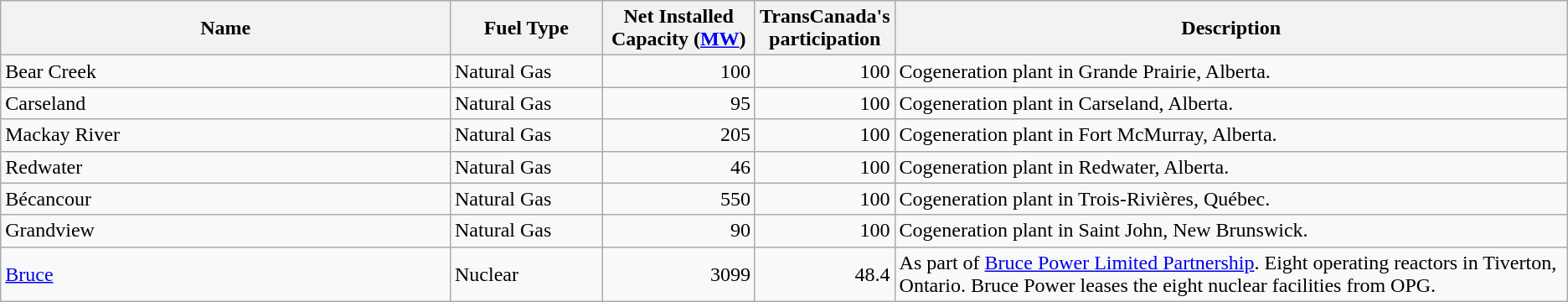<table class="wikitable sortable" style="text-align:left;">
<tr>
<th width="30%">Name</th>
<th width="10%">Fuel Type</th>
<th width="10%">Net Installed Capacity (<a href='#'>MW</a>)</th>
<th width="5%">TransCanada's participation</th>
<th width="50%">Description</th>
</tr>
<tr>
<td>Bear Creek</td>
<td>Natural Gas</td>
<td align="right">100</td>
<td align="right">100</td>
<td>Cogeneration plant in Grande Prairie, Alberta.</td>
</tr>
<tr>
<td>Carseland</td>
<td>Natural Gas</td>
<td align="right">95</td>
<td align="right">100</td>
<td>Cogeneration plant in Carseland, Alberta.</td>
</tr>
<tr>
<td>Mackay River</td>
<td>Natural Gas</td>
<td align="right">205</td>
<td align="right">100</td>
<td>Cogeneration plant in Fort McMurray, Alberta.</td>
</tr>
<tr>
<td>Redwater</td>
<td>Natural Gas</td>
<td align="right">46</td>
<td align="right">100</td>
<td>Cogeneration plant in Redwater, Alberta.</td>
</tr>
<tr>
<td>Bécancour</td>
<td>Natural Gas</td>
<td align="right">550</td>
<td align="right">100</td>
<td>Cogeneration plant in Trois-Rivières, Québec.</td>
</tr>
<tr>
<td>Grandview</td>
<td>Natural Gas</td>
<td align="right">90</td>
<td align="right">100</td>
<td>Cogeneration plant in Saint John, New Brunswick.</td>
</tr>
<tr>
<td><a href='#'>Bruce</a></td>
<td>Nuclear</td>
<td align="right">3099</td>
<td align="right">48.4</td>
<td>As part of <a href='#'>Bruce Power Limited Partnership</a>. Eight operating reactors in Tiverton, Ontario. Bruce Power leases the eight nuclear facilities from OPG.</td>
</tr>
</table>
